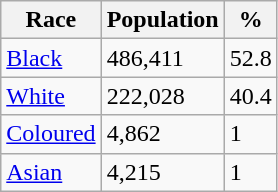<table class="wikitable">
<tr>
<th>Race</th>
<th>Population</th>
<th>%</th>
</tr>
<tr>
<td><a href='#'>Black</a></td>
<td>486,411</td>
<td>52.8</td>
</tr>
<tr>
<td><a href='#'>White</a></td>
<td>222,028</td>
<td>40.4</td>
</tr>
<tr>
<td><a href='#'>Coloured</a></td>
<td>4,862</td>
<td>1</td>
</tr>
<tr>
<td><a href='#'>Asian</a></td>
<td>4,215</td>
<td>1</td>
</tr>
</table>
